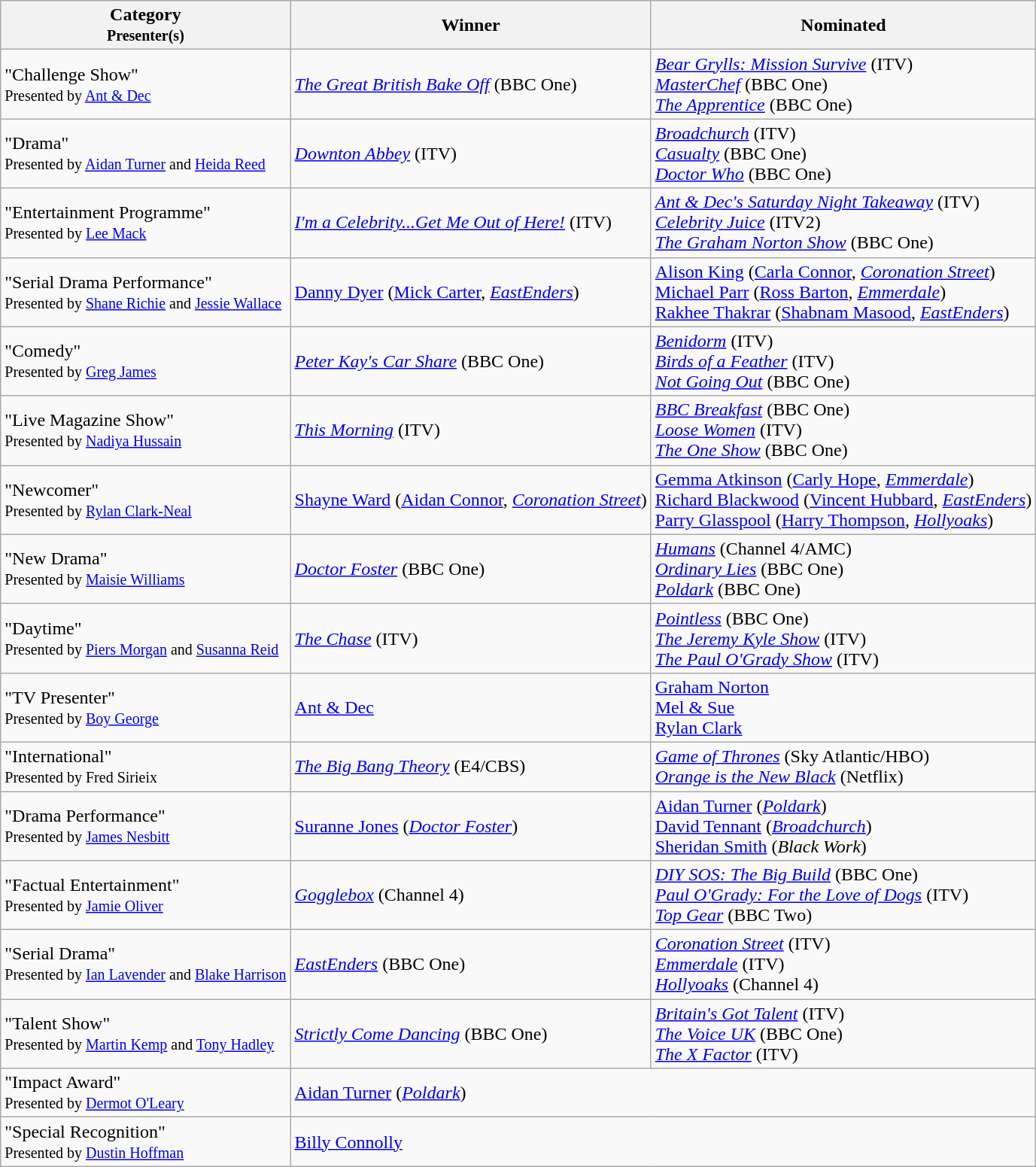<table class="wikitable sortable">
<tr>
<th>Category<br><small>Presenter(s)</small></th>
<th>Winner</th>
<th>Nominated</th>
</tr>
<tr>
<td>"Challenge Show"<br><small>Presented by <a href='#'>Ant & Dec</a></small></td>
<td><em><a href='#'>The Great British Bake Off</a></em> (BBC One)</td>
<td><em><a href='#'>Bear Grylls: Mission Survive</a></em> (ITV)<br><em><a href='#'>MasterChef</a></em> (BBC One)<br><em><a href='#'>The Apprentice</a></em> (BBC One)</td>
</tr>
<tr>
<td>"Drama"<br><small>Presented by <a href='#'>Aidan Turner</a> and <a href='#'>Heida Reed</a></small></td>
<td><em><a href='#'>Downton Abbey</a></em> (ITV)</td>
<td><em><a href='#'>Broadchurch</a></em> (ITV)<br><em><a href='#'>Casualty</a></em> (BBC One)<br><em><a href='#'>Doctor Who</a></em> (BBC One)</td>
</tr>
<tr>
<td>"Entertainment Programme"<br><small>Presented by <a href='#'>Lee Mack</a></small></td>
<td><em><a href='#'>I'm a Celebrity...Get Me Out of Here!</a></em> (ITV)</td>
<td><em><a href='#'>Ant & Dec's Saturday Night Takeaway</a></em> (ITV)<br><em><a href='#'>Celebrity Juice</a></em> (ITV2)<br><em><a href='#'>The Graham Norton Show</a></em> (BBC One)</td>
</tr>
<tr>
<td>"Serial Drama Performance"<br><small>Presented by <a href='#'>Shane Richie</a> and <a href='#'>Jessie Wallace</a></small></td>
<td><a href='#'>Danny Dyer</a> (<a href='#'>Mick Carter</a>, <em><a href='#'>EastEnders</a></em>)</td>
<td><a href='#'>Alison King</a> (<a href='#'>Carla Connor</a>, <em><a href='#'>Coronation Street</a></em>)<br><a href='#'>Michael Parr</a> (<a href='#'>Ross Barton</a>, <em><a href='#'>Emmerdale</a></em>)<br><a href='#'>Rakhee Thakrar</a> (<a href='#'>Shabnam Masood</a>, <em><a href='#'>EastEnders</a></em>)<br></td>
</tr>
<tr>
<td>"Comedy"<br><small>Presented by <a href='#'>Greg James</a></small></td>
<td><em><a href='#'>Peter Kay's Car Share</a></em> (BBC One)</td>
<td><em><a href='#'>Benidorm</a></em> (ITV)<br><em><a href='#'>Birds of a Feather</a></em> (ITV)<br><em><a href='#'>Not Going Out</a></em> (BBC One)</td>
</tr>
<tr>
<td>"Live Magazine Show"<br><small>Presented by <a href='#'>Nadiya Hussain</a></small></td>
<td><em><a href='#'>This Morning</a></em> (ITV)</td>
<td><em><a href='#'>BBC Breakfast</a></em> (BBC One)<br><em><a href='#'>Loose Women</a></em> (ITV)<br><em><a href='#'>The One Show</a></em> (BBC One)</td>
</tr>
<tr>
<td>"Newcomer"<br><small>Presented by <a href='#'>Rylan Clark-Neal</a></small></td>
<td><a href='#'>Shayne Ward</a> (<a href='#'>Aidan Connor</a>, <em><a href='#'>Coronation Street</a></em>)</td>
<td><a href='#'>Gemma Atkinson</a> (<a href='#'>Carly Hope</a>, <em><a href='#'>Emmerdale</a></em>)<br><a href='#'>Richard Blackwood</a> (<a href='#'>Vincent Hubbard</a>, <em><a href='#'>EastEnders</a></em>) <br><a href='#'>Parry Glasspool</a> (<a href='#'>Harry Thompson</a>, <em><a href='#'>Hollyoaks</a></em>)</td>
</tr>
<tr>
<td>"New Drama"<br><small>Presented by <a href='#'>Maisie Williams</a></small></td>
<td><em><a href='#'>Doctor Foster</a></em> (BBC One)</td>
<td><em><a href='#'>Humans</a></em> (Channel 4/AMC)<br><em><a href='#'>Ordinary Lies</a></em> (BBC One)<br><em><a href='#'>Poldark</a></em> (BBC One)</td>
</tr>
<tr>
<td>"Daytime"<br><small>Presented by <a href='#'>Piers Morgan</a> and <a href='#'>Susanna Reid</a></small></td>
<td><em><a href='#'>The Chase</a></em> (ITV)</td>
<td><em><a href='#'>Pointless</a></em> (BBC One)<br><em><a href='#'>The Jeremy Kyle Show</a></em> (ITV)<br><em><a href='#'>The Paul O'Grady Show</a></em> (ITV)</td>
</tr>
<tr>
<td>"TV Presenter"<br><small>Presented by <a href='#'>Boy George</a></small></td>
<td><a href='#'>Ant & Dec</a></td>
<td><a href='#'>Graham Norton</a><br><a href='#'>Mel & Sue</a><br><a href='#'>Rylan Clark</a></td>
</tr>
<tr>
<td>"International"<br><small>Presented by Fred Sirieix</small></td>
<td><em><a href='#'>The Big Bang Theory</a></em> (E4/CBS)</td>
<td><em><a href='#'>Game of Thrones</a></em> (Sky Atlantic/HBO)<br><em><a href='#'>Orange is the New Black</a></em> (Netflix)</td>
</tr>
<tr>
<td>"Drama Performance"<br><small>Presented by <a href='#'>James Nesbitt</a></small></td>
<td><a href='#'>Suranne Jones</a> (<em><a href='#'>Doctor Foster</a></em>)</td>
<td><a href='#'>Aidan Turner</a> (<em><a href='#'>Poldark</a></em>)<br><a href='#'>David Tennant</a> (<em><a href='#'>Broadchurch</a></em>)<br><a href='#'>Sheridan Smith</a> (<em>Black Work</em>)</td>
</tr>
<tr>
<td>"Factual Entertainment"<br><small>Presented by <a href='#'>Jamie Oliver</a></small></td>
<td><em><a href='#'>Gogglebox</a></em> (Channel 4)</td>
<td><em><a href='#'>DIY SOS: The Big Build</a></em> (BBC One)<br><em><a href='#'>Paul O'Grady: For the Love of Dogs</a></em> (ITV)<br><em><a href='#'>Top Gear</a></em> (BBC Two)</td>
</tr>
<tr>
<td>"Serial Drama"<br><small>Presented by <a href='#'>Ian Lavender</a> and <a href='#'>Blake Harrison</a></small></td>
<td><em><a href='#'>EastEnders</a></em> (BBC One)</td>
<td><em><a href='#'>Coronation Street</a></em> (ITV)<br><em><a href='#'>Emmerdale</a></em> (ITV)<br><em><a href='#'>Hollyoaks</a></em> (Channel 4)</td>
</tr>
<tr>
<td>"Talent Show"<br><small>Presented by <a href='#'>Martin Kemp</a> and <a href='#'>Tony Hadley</a></small></td>
<td><em><a href='#'>Strictly Come Dancing</a></em> (BBC One)</td>
<td><em><a href='#'>Britain's Got Talent</a></em> (ITV)<br><em><a href='#'>The Voice UK</a></em> (BBC One)<br><em><a href='#'>The X Factor</a></em> (ITV)</td>
</tr>
<tr>
<td>"Impact Award"<br><small>Presented by <a href='#'>Dermot O'Leary</a></small></td>
<td colspan=2><a href='#'>Aidan Turner</a> (<em><a href='#'>Poldark</a></em>)</td>
</tr>
<tr>
<td>"Special Recognition"<br><small>Presented by <a href='#'>Dustin Hoffman</a></small></td>
<td colspan=2><a href='#'>Billy Connolly</a></td>
</tr>
</table>
